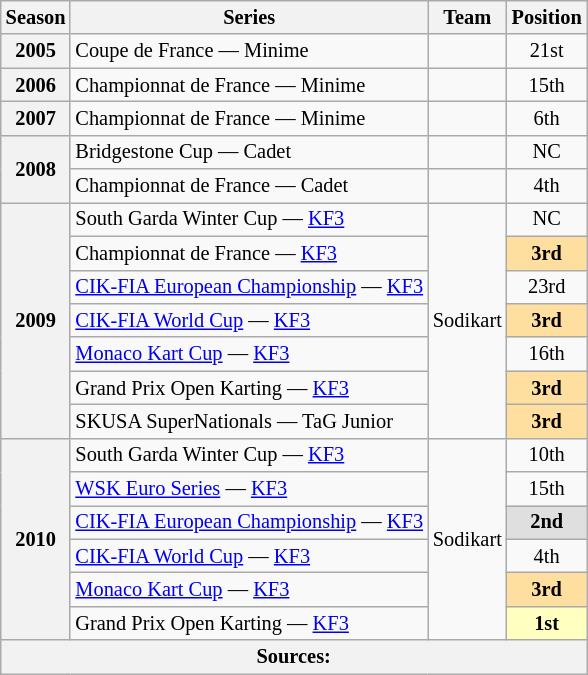<table class="wikitable" style="font-size: 85%; text-align:center">
<tr>
<th>Season</th>
<th>Series</th>
<th>Team</th>
<th>Position</th>
</tr>
<tr>
<th>2005</th>
<td align="left">Coupe de France — Minime</td>
<td align="left"></td>
<td>21st</td>
</tr>
<tr>
<th>2006</th>
<td align="left">Championnat de France — Minime</td>
<td align="left"></td>
<td>15th</td>
</tr>
<tr>
<th>2007</th>
<td align="left">Championnat de France — Minime</td>
<td align="left"></td>
<td>6th</td>
</tr>
<tr>
<th rowspan="2">2008</th>
<td align="left">Bridgestone Cup — Cadet</td>
<td align="left"></td>
<td>NC</td>
</tr>
<tr>
<td align="left">Championnat de France — Cadet</td>
<td align="left"></td>
<td>4th</td>
</tr>
<tr>
<th rowspan="7">2009</th>
<td align="left">South Garda Winter Cup — <a href='#'>KF3</a></td>
<td rowspan="7"  align="left">Sodikart</td>
<td>NC</td>
</tr>
<tr>
<td align="left">Championnat de France — <a href='#'>KF3</a></td>
<td style="background:#FFDF9F;"><strong>3rd</strong></td>
</tr>
<tr>
<td align="left"><a href='#'>CIK-FIA European Championship</a> — <a href='#'>KF3</a></td>
<td>23rd</td>
</tr>
<tr>
<td align="left"><a href='#'>CIK-FIA World Cup</a> — <a href='#'>KF3</a></td>
<td style="background:#FFDF9F;"><strong>3rd</strong></td>
</tr>
<tr>
<td align="left"><a href='#'>Monaco Kart Cup</a> — <a href='#'>KF3</a></td>
<td>16th</td>
</tr>
<tr>
<td align="left">Grand Prix Open Karting — <a href='#'>KF3</a></td>
<td style="background:#FFDF9F;"><strong>3rd</strong></td>
</tr>
<tr>
<td align="left">SKUSA SuperNationals — TaG Junior</td>
<td style="background:#FFDF9F;"><strong>3rd</strong></td>
</tr>
<tr>
<th rowspan="6">2010</th>
<td align="left">South Garda Winter Cup — <a href='#'>KF3</a></td>
<td rowspan="6"  align="left">Sodikart</td>
<td>10th</td>
</tr>
<tr>
<td align="left"><a href='#'>WSK Euro Series</a> — <a href='#'>KF3</a></td>
<td>15th</td>
</tr>
<tr>
<td align="left"><a href='#'>CIK-FIA European Championship</a> — <a href='#'>KF3</a></td>
<td style="background:#DFDFDF;"><strong>2nd</strong></td>
</tr>
<tr>
<td align="left"><a href='#'>CIK-FIA World Cup</a> — <a href='#'>KF3</a></td>
<td>4th</td>
</tr>
<tr>
<td align="left"><a href='#'>Monaco Kart Cup</a> — <a href='#'>KF3</a></td>
<td style="background:#FFDF9F;"><strong>3rd</strong></td>
</tr>
<tr>
<td align="left">Grand Prix Open Karting — <a href='#'>KF3</a></td>
<td style="background:#FFFFBF;"><strong>1st</strong></td>
</tr>
<tr>
<th colspan="4">Sources:</th>
</tr>
</table>
